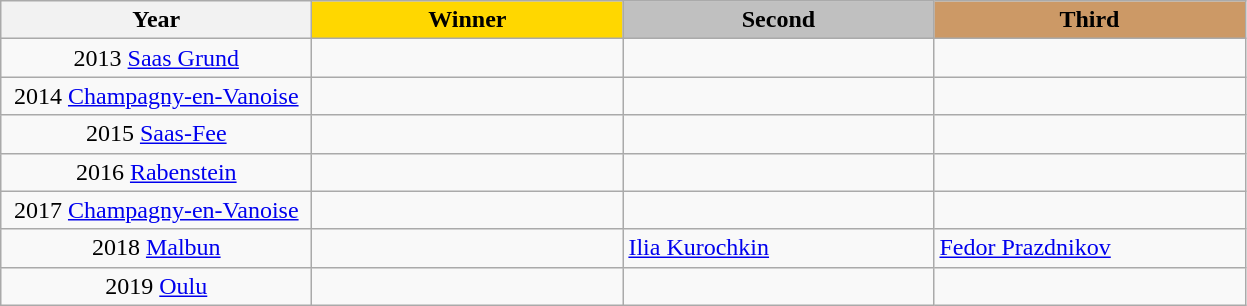<table class="wikitable">
<tr>
<th width = "200">Year</th>
<th width = "200" style="background: gold;">Winner</th>
<th width = "200" style="background: silver;">Second</th>
<th width = "200" style="background: #cc9966;">Third</th>
</tr>
<tr>
<td align="center">2013 <a href='#'>Saas Grund</a></td>
<td></td>
<td></td>
<td></td>
</tr>
<tr>
<td align="center">2014 <a href='#'>Champagny-en-Vanoise</a></td>
<td></td>
<td></td>
<td></td>
</tr>
<tr>
<td align="center">2015 <a href='#'>Saas-Fee</a></td>
<td></td>
<td></td>
<td></td>
</tr>
<tr>
<td align="center">2016 <a href='#'>Rabenstein</a></td>
<td></td>
<td></td>
<td></td>
</tr>
<tr>
<td align="center">2017 <a href='#'>Champagny-en-Vanoise</a></td>
<td></td>
<td></td>
<td></td>
</tr>
<tr>
<td align="center">2018 <a href='#'>Malbun</a></td>
<td> </td>
<td> <a href='#'>Ilia Kurochkin</a></td>
<td> <a href='#'>Fedor Prazdnikov</a></td>
</tr>
<tr>
<td align="center">2019 <a href='#'>Oulu</a></td>
<td></td>
<td></td>
<td></td>
</tr>
</table>
